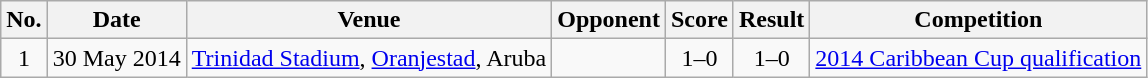<table class="wikitable sortable">
<tr>
<th scope="col">No.</th>
<th scope="col">Date</th>
<th scope="col">Venue</th>
<th scope="col">Opponent</th>
<th scope="col">Score</th>
<th scope="col">Result</th>
<th scope="col">Competition</th>
</tr>
<tr>
<td align="center">1</td>
<td>30 May 2014</td>
<td><a href='#'>Trinidad Stadium</a>, <a href='#'>Oranjestad</a>, Aruba</td>
<td></td>
<td align="center">1–0</td>
<td align="center">1–0</td>
<td><a href='#'>2014 Caribbean Cup qualification</a></td>
</tr>
</table>
